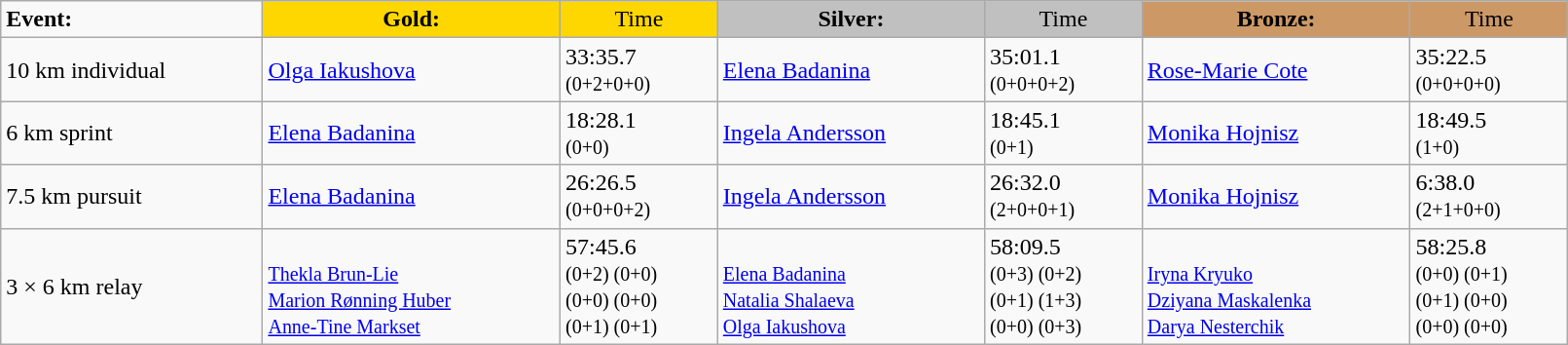<table class="wikitable" width=85%>
<tr>
<td><strong>Event:</strong></td>
<td style="text-align:center;background-color:gold;"><strong>Gold:</strong></td>
<td style="text-align:center;background-color:gold;">Time</td>
<td style="text-align:center;background-color:silver;"><strong>Silver:</strong></td>
<td style="text-align:center;background-color:silver;">Time</td>
<td style="text-align:center;background-color:#CC9966;"><strong>Bronze:</strong></td>
<td style="text-align:center;background-color:#CC9966;">Time</td>
</tr>
<tr>
<td>10 km individual<br><em></em></td>
<td><a href='#'>Olga Iakushova</a><br><small></small></td>
<td>33:35.7<br><small>(0+2+0+0)</small></td>
<td><a href='#'>Elena Badanina</a><br><small></small></td>
<td>35:01.1 <br><small>(0+0+0+2)</small></td>
<td><a href='#'>Rose-Marie Cote</a><br><small></small></td>
<td>35:22.5<br><small>(0+0+0+0)</small></td>
</tr>
<tr>
<td>6 km sprint<br><em></em></td>
<td><a href='#'>Elena Badanina</a><br><small></small></td>
<td>18:28.1<br><small>(0+0)</small></td>
<td><a href='#'>Ingela Andersson</a><br><small></small></td>
<td>18:45.1<br><small>(0+1)</small></td>
<td><a href='#'>Monika Hojnisz</a><br><small></small></td>
<td>18:49.5<br><small>(1+0)</small></td>
</tr>
<tr>
<td>7.5 km pursuit<br><em></em></td>
<td><a href='#'>Elena Badanina</a><br><small></small></td>
<td>26:26.5<br><small>(0+0+0+2)</small></td>
<td><a href='#'>Ingela Andersson</a><br><small></small></td>
<td>26:32.0<br><small>(2+0+0+1)</small></td>
<td><a href='#'>Monika Hojnisz</a><br><small></small></td>
<td>6:38.0<br><small>(2+1+0+0)</small></td>
</tr>
<tr>
<td>3 × 6 km relay<br><em></em></td>
<td>  <br><small><a href='#'>Thekla Brun-Lie</a><br><a href='#'>Marion Rønning Huber</a><br><a href='#'>Anne-Tine Markset</a></small></td>
<td>57:45.6<br><small>(0+2) (0+0)<br>(0+0) (0+0)<br>(0+1) (0+1)</small></td>
<td>  <br><small><a href='#'>Elena Badanina</a><br><a href='#'>Natalia Shalaeva</a><br><a href='#'>Olga Iakushova</a></small></td>
<td>58:09.5<br><small>(0+3) (0+2)<br>(0+1) (1+3)<br>(0+0) (0+3)</small></td>
<td>  <br><small><a href='#'>Iryna Kryuko</a><br><a href='#'>Dziyana Maskalenka</a><br><a href='#'>Darya Nesterchik</a></small></td>
<td>58:25.8<br><small>(0+0) (0+1)<br>(0+1) (0+0)<br>(0+0) (0+0)</small></td>
</tr>
</table>
